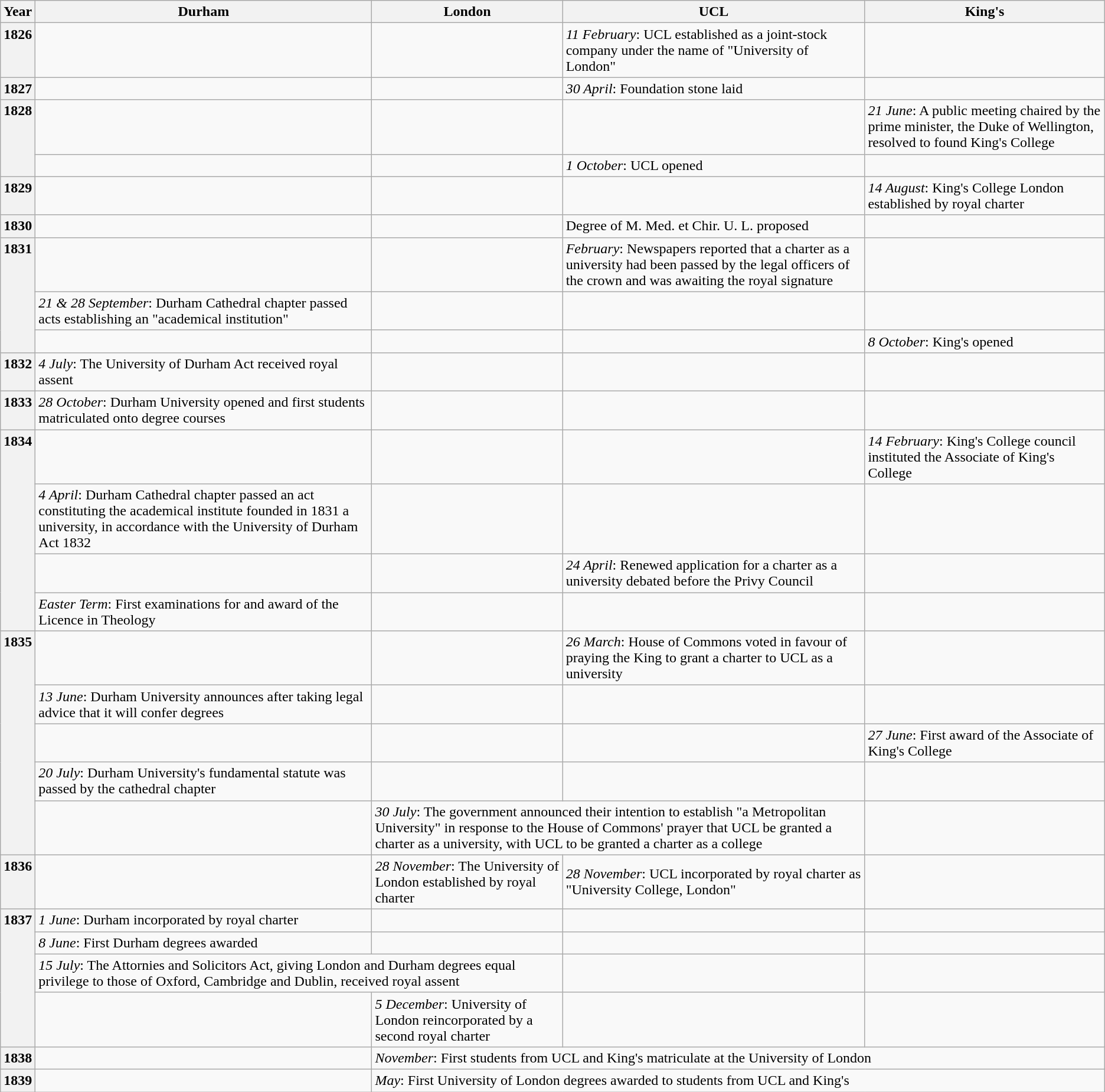<table class="wikitable">
<tr>
<th>Year</th>
<th>Durham</th>
<th>London</th>
<th>UCL</th>
<th>King's</th>
</tr>
<tr>
<th style="vertical-align: top;">1826</th>
<td></td>
<td></td>
<td><em>11 February</em>: UCL established as a joint-stock company under the name of "University of London"</td>
<td></td>
</tr>
<tr>
<th style="vertical-align: top;">1827</th>
<td></td>
<td></td>
<td><em>30 April</em>: Foundation stone laid</td>
<td></td>
</tr>
<tr>
<th rowspan="2" style="vertical-align: top;">1828</th>
<td></td>
<td></td>
<td></td>
<td><em>21 June</em>: A public meeting chaired by the prime minister, the Duke of Wellington, resolved to found King's College</td>
</tr>
<tr>
<td></td>
<td></td>
<td><em>1 October</em>: UCL opened</td>
<td></td>
</tr>
<tr>
<th style="vertical-align: top;">1829</th>
<td></td>
<td></td>
<td></td>
<td><em>14 August</em>: King's College London established by royal charter</td>
</tr>
<tr>
<th style="vertical-align: top;">1830</th>
<td></td>
<td></td>
<td>Degree of M. Med. et Chir. U. L. proposed</td>
<td></td>
</tr>
<tr>
<th style="vertical-align: top;" rowspan= 3>1831</th>
<td></td>
<td></td>
<td><em>February</em>: Newspapers reported that a charter as a university had been passed by the legal officers of the crown and was awaiting the royal signature</td>
<td></td>
</tr>
<tr>
<td><em>21 & 28 September</em>: Durham Cathedral chapter passed acts establishing an "academical institution"</td>
<td></td>
<td></td>
<td></td>
</tr>
<tr>
<td></td>
<td></td>
<td></td>
<td><em>8 October</em>: King's opened</td>
</tr>
<tr>
<th style="vertical-align: top;">1832</th>
<td><em>4 July</em>: The University of Durham Act received royal assent</td>
<td></td>
<td></td>
<td></td>
</tr>
<tr>
<th style="vertical-align: top;">1833</th>
<td><em>28 October</em>: Durham University opened and first students matriculated onto degree courses</td>
<td></td>
<td></td>
<td></td>
</tr>
<tr>
<th style="vertical-align: top;" rowspan="4">1834</th>
<td></td>
<td></td>
<td></td>
<td><em>14 February</em>: King's College council instituted the Associate of King's College</td>
</tr>
<tr>
<td><em>4 April</em>: Durham Cathedral chapter passed an act constituting the academical institute founded in 1831 a university, in accordance with the University of Durham Act 1832</td>
<td></td>
<td></td>
<td></td>
</tr>
<tr>
<td></td>
<td></td>
<td><em>24 April</em>: Renewed application for a charter as a university debated before the Privy Council</td>
<td></td>
</tr>
<tr>
<td><em>Easter Term</em>: First examinations for and award of the Licence in Theology</td>
<td></td>
<td></td>
<td></td>
</tr>
<tr>
<th rowspan="5" style="vertical-align: top;">1835</th>
<td></td>
<td></td>
<td><em>26 March</em>: House of Commons voted in favour of praying the King to grant a charter to UCL as a university</td>
<td></td>
</tr>
<tr>
<td><em>13 June</em>: Durham University announces after taking legal advice that it will confer degrees</td>
<td></td>
<td></td>
<td></td>
</tr>
<tr>
<td></td>
<td></td>
<td></td>
<td><em>27 June</em>: First award of the Associate of King's College</td>
</tr>
<tr>
<td><em>20 July</em>: Durham University's fundamental statute was passed by the cathedral chapter</td>
<td></td>
<td></td>
<td></td>
</tr>
<tr>
<td></td>
<td colspan=2><em>30 July</em>: The government announced their intention to establish "a Metropolitan University" in response to the House of Commons' prayer that UCL be granted a charter as a university, with UCL to be granted a charter as a college</td>
<td></td>
</tr>
<tr>
<th style="vertical-align: top;">1836</th>
<td></td>
<td><em>28 November</em>: The University of London established by royal charter</td>
<td><em>28 November</em>: UCL incorporated by royal charter as "University College, London"</td>
<td></td>
</tr>
<tr>
<th rowspan=4 style="vertical-align: top;">1837</th>
<td><em>1 June</em>: Durham incorporated by royal charter</td>
<td></td>
<td></td>
<td></td>
</tr>
<tr>
<td><em>8 June</em>: First Durham degrees awarded</td>
<td></td>
<td></td>
<td></td>
</tr>
<tr>
<td colspan="2"><em>15 July</em>: The Attornies and Solicitors Act, giving London and Durham degrees equal privilege to those of Oxford, Cambridge and Dublin, received royal assent</td>
<td></td>
<td></td>
</tr>
<tr>
<td></td>
<td><em>5 December</em>: University of London reincorporated by a second royal charter</td>
<td></td>
<td></td>
</tr>
<tr>
<th style="vertical-align: top;">1838</th>
<td></td>
<td colspan="3"><em>November</em>: First students from UCL and King's matriculate at the University of London</td>
</tr>
<tr>
<th style="vertical-align: top;">1839</th>
<td></td>
<td colspan="3"><em>May</em>: First University of London degrees awarded to students from UCL and King's</td>
</tr>
</table>
